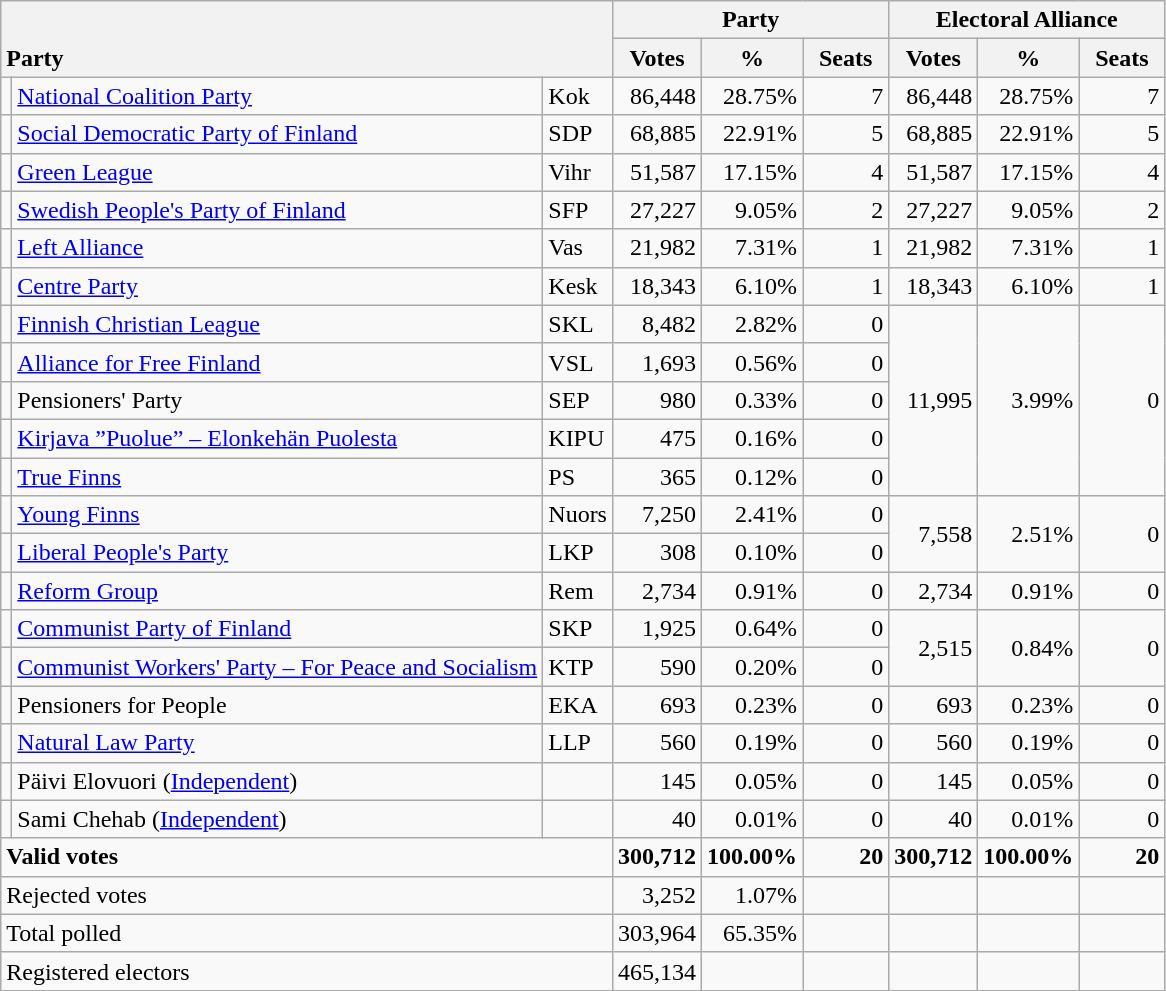<table class="wikitable" border="1" style="text-align:right;">
<tr>
<th style="text-align:left;" valign=bottom rowspan=2 colspan=3>Party</th>
<th colspan=3>Party</th>
<th colspan=3>Electoral Alliance</th>
</tr>
<tr>
<th align=center valign=bottom width="50">Votes</th>
<th align=center valign=bottom width="50">%</th>
<th align=center valign=bottom width="50">Seats</th>
<th align=center valign=bottom width="50">Votes</th>
<th align=center valign=bottom width="50">%</th>
<th align=center valign=bottom width="50">Seats</th>
</tr>
<tr>
<td></td>
<td align=left><a href='#'>National Coalition Party</a></td>
<td align=left>Kok</td>
<td>86,448</td>
<td>28.75%</td>
<td>7</td>
<td>86,448</td>
<td>28.75%</td>
<td>7</td>
</tr>
<tr>
<td></td>
<td align=left style="white-space: nowrap;"><a href='#'>Social Democratic Party of Finland</a></td>
<td align=left>SDP</td>
<td>68,885</td>
<td>22.91%</td>
<td>5</td>
<td>68,885</td>
<td>22.91%</td>
<td>5</td>
</tr>
<tr>
<td></td>
<td align=left><a href='#'>Green League</a></td>
<td align=left>Vihr</td>
<td>51,587</td>
<td>17.15%</td>
<td>4</td>
<td>51,587</td>
<td>17.15%</td>
<td>4</td>
</tr>
<tr>
<td></td>
<td align=left><a href='#'>Swedish People's Party of Finland</a></td>
<td align=left>SFP</td>
<td>27,227</td>
<td>9.05%</td>
<td>2</td>
<td>27,227</td>
<td>9.05%</td>
<td>2</td>
</tr>
<tr>
<td></td>
<td align=left><a href='#'>Left Alliance</a></td>
<td align=left>Vas</td>
<td>21,982</td>
<td>7.31%</td>
<td>1</td>
<td>21,982</td>
<td>7.31%</td>
<td>1</td>
</tr>
<tr>
<td></td>
<td align=left><a href='#'>Centre Party</a></td>
<td align=left>Kesk</td>
<td>18,343</td>
<td>6.10%</td>
<td>1</td>
<td>18,343</td>
<td>6.10%</td>
<td>1</td>
</tr>
<tr>
<td></td>
<td align=left><a href='#'>Finnish Christian League</a></td>
<td align=left>SKL</td>
<td>8,482</td>
<td>2.82%</td>
<td>0</td>
<td rowspan=5>11,995</td>
<td rowspan=5>3.99%</td>
<td rowspan=5>0</td>
</tr>
<tr>
<td></td>
<td align=left><a href='#'>Alliance for Free Finland</a></td>
<td align=left>VSL</td>
<td>1,693</td>
<td>0.56%</td>
<td>0</td>
</tr>
<tr>
<td></td>
<td align=left>Pensioners' Party</td>
<td align=left>SEP</td>
<td>980</td>
<td>0.33%</td>
<td>0</td>
</tr>
<tr>
<td></td>
<td align=left><a href='#'>Kirjava ”Puolue” – Elonkehän Puolesta</a></td>
<td align=left>KIPU</td>
<td>475</td>
<td>0.16%</td>
<td>0</td>
</tr>
<tr>
<td></td>
<td align=left><a href='#'>True Finns</a></td>
<td align=left>PS</td>
<td>365</td>
<td>0.12%</td>
<td>0</td>
</tr>
<tr>
<td></td>
<td align=left><a href='#'>Young Finns</a></td>
<td align=left>Nuors</td>
<td>7,250</td>
<td>2.41%</td>
<td>0</td>
<td rowspan=2>7,558</td>
<td rowspan=2>2.51%</td>
<td rowspan=2>0</td>
</tr>
<tr>
<td></td>
<td align=left><a href='#'>Liberal People's Party</a></td>
<td align=left>LKP</td>
<td>308</td>
<td>0.10%</td>
<td>0</td>
</tr>
<tr>
<td></td>
<td align=left><a href='#'>Reform Group</a></td>
<td align=left>Rem</td>
<td>2,734</td>
<td>0.91%</td>
<td>0</td>
<td>2,734</td>
<td>0.91%</td>
<td>0</td>
</tr>
<tr>
<td></td>
<td align=left><a href='#'>Communist Party of Finland</a></td>
<td align=left>SKP</td>
<td>1,925</td>
<td>0.64%</td>
<td>0</td>
<td rowspan=2>2,515</td>
<td rowspan=2>0.84%</td>
<td rowspan=2>0</td>
</tr>
<tr>
<td></td>
<td align=left><a href='#'>Communist Workers' Party – For Peace and Socialism</a></td>
<td align=left>KTP</td>
<td>590</td>
<td>0.20%</td>
<td>0</td>
</tr>
<tr>
<td></td>
<td align=left>Pensioners for People</td>
<td align=left>EKA</td>
<td>693</td>
<td>0.23%</td>
<td>0</td>
<td>693</td>
<td>0.23%</td>
<td>0</td>
</tr>
<tr>
<td></td>
<td align=left><a href='#'>Natural Law Party</a></td>
<td align=left>LLP</td>
<td>560</td>
<td>0.19%</td>
<td>0</td>
<td>560</td>
<td>0.19%</td>
<td>0</td>
</tr>
<tr>
<td></td>
<td align=left>Päivi Elovuori (<a href='#'>Independent</a>)</td>
<td align=left></td>
<td>145</td>
<td>0.05%</td>
<td>0</td>
<td>145</td>
<td>0.05%</td>
<td>0</td>
</tr>
<tr>
<td></td>
<td align=left>Sami Chehab (<a href='#'>Independent</a>)</td>
<td align=left></td>
<td>40</td>
<td>0.01%</td>
<td>0</td>
<td>40</td>
<td>0.01%</td>
<td>0</td>
</tr>
<tr style="font-weight:bold">
<td align=left colspan=3>Valid votes</td>
<td>300,712</td>
<td>100.00%</td>
<td>20</td>
<td>300,712</td>
<td>100.00%</td>
<td>20</td>
</tr>
<tr>
<td align=left colspan=3>Rejected votes</td>
<td>3,252</td>
<td>1.07%</td>
<td></td>
<td></td>
<td></td>
<td></td>
</tr>
<tr>
<td align=left colspan=3>Total polled</td>
<td>303,964</td>
<td>65.35%</td>
<td></td>
<td></td>
<td></td>
<td></td>
</tr>
<tr>
<td align=left colspan=3>Registered electors</td>
<td>465,134</td>
<td></td>
<td></td>
<td></td>
<td></td>
<td></td>
</tr>
</table>
